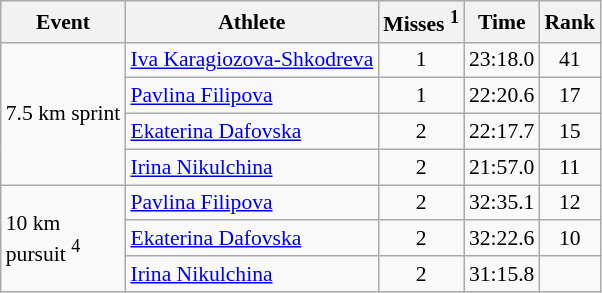<table class="wikitable" style="font-size:90%">
<tr>
<th>Event</th>
<th>Athlete</th>
<th>Misses <sup>1</sup></th>
<th>Time</th>
<th>Rank</th>
</tr>
<tr>
<td rowspan="4">7.5 km sprint</td>
<td><a href='#'>Iva Karagiozova-Shkodreva</a></td>
<td align="center">1</td>
<td align="center">23:18.0</td>
<td align="center">41</td>
</tr>
<tr>
<td><a href='#'>Pavlina Filipova</a></td>
<td align="center">1</td>
<td align="center">22:20.6</td>
<td align="center">17</td>
</tr>
<tr>
<td><a href='#'>Ekaterina Dafovska</a></td>
<td align="center">2</td>
<td align="center">22:17.7</td>
<td align="center">15</td>
</tr>
<tr>
<td><a href='#'>Irina Nikulchina</a></td>
<td align="center">2</td>
<td align="center">21:57.0</td>
<td align="center">11</td>
</tr>
<tr>
<td rowspan="3">10 km <br> pursuit <sup>4</sup></td>
<td><a href='#'>Pavlina Filipova</a></td>
<td align="center">2</td>
<td align="center">32:35.1</td>
<td align="center">12</td>
</tr>
<tr>
<td><a href='#'>Ekaterina Dafovska</a></td>
<td align="center">2</td>
<td align="center">32:22.6</td>
<td align="center">10</td>
</tr>
<tr>
<td><a href='#'>Irina Nikulchina</a></td>
<td align="center">2</td>
<td align="center">31:15.8</td>
<td align="center"></td>
</tr>
</table>
